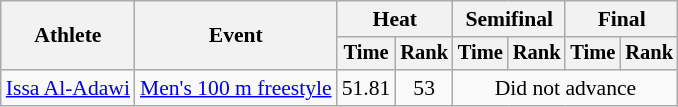<table class=wikitable style="font-size:90%">
<tr>
<th rowspan="2">Athlete</th>
<th rowspan="2">Event</th>
<th colspan="2">Heat</th>
<th colspan="2">Semifinal</th>
<th colspan="2">Final</th>
</tr>
<tr style="font-size:95%">
<th>Time</th>
<th>Rank</th>
<th>Time</th>
<th>Rank</th>
<th>Time</th>
<th>Rank</th>
</tr>
<tr align=center>
<td align=left><a href='#'>Issa Al-Adawi</a></td>
<td align=left><a href='#'>Men's 100 m freestyle</a></td>
<td>51.81</td>
<td>53</td>
<td colspan="4">Did not advance</td>
</tr>
</table>
